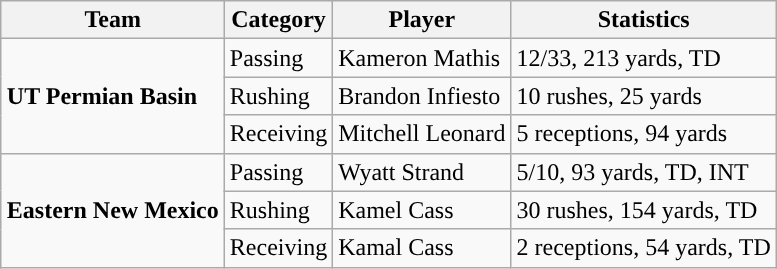<table class="wikitable" style="float: right;">
<tr>
<th>Team</th>
<th>Category</th>
<th>Player</th>
<th>Statistics</th>
</tr>
<tr>
<td rowspan=3><strong>UT Permian Basin</strong></td>
<td>Passing</td>
<td>Kameron Mathis</td>
<td>12/33, 213 yards, TD</td>
</tr>
<tr>
<td>Rushing</td>
<td>Brandon Infiesto</td>
<td>10 rushes, 25 yards</td>
</tr>
<tr>
<td>Receiving</td>
<td>Mitchell Leonard</td>
<td>5 receptions, 94 yards</td>
</tr>
<tr>
<td rowspan=3><strong>Eastern New Mexico</strong></td>
<td>Passing</td>
<td>Wyatt Strand</td>
<td>5/10, 93 yards, TD, INT</td>
</tr>
<tr>
<td>Rushing</td>
<td>Kamel Cass</td>
<td>30 rushes, 154 yards, TD</td>
</tr>
<tr>
<td>Receiving</td>
<td>Kamal Cass</td>
<td>2 receptions, 54 yards, TD</td>
</tr>
</table>
